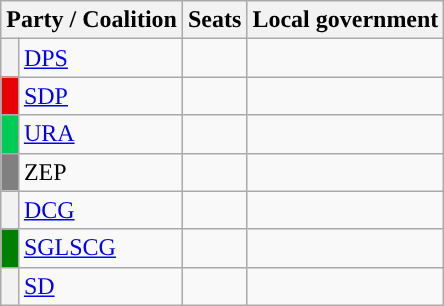<table class="wikitable" style="text-align:left;">
<tr>
<th colspan=2>Party / Coalition</th>
<th>Seats</th>
<th>Local government</th>
</tr>
<tr>
<th style="background-color: "></th>
<td><a href='#'>DPS</a></td>
<td></td>
<td></td>
</tr>
<tr>
<th style="background-color: #E90007"></th>
<td><a href='#'>SDP</a></td>
<td></td>
<td></td>
</tr>
<tr>
<th style="background-color: #00cc55"></th>
<td><a href='#'>URA</a></td>
<td></td>
<td></td>
</tr>
<tr>
<th style="background-color: gray "></th>
<td>ZEP</td>
<td></td>
<td></td>
</tr>
<tr>
<th style="background-color: "></th>
<td><a href='#'>DCG</a></td>
<td></td>
<td></td>
</tr>
<tr>
<th style="background-color: #008000"></th>
<td><a href='#'>SGLSCG</a></td>
<td></td>
<td></td>
</tr>
<tr>
<th style="background-color: "></th>
<td><a href='#'>SD</a></td>
<td></td>
<td></td>
</tr>
</table>
